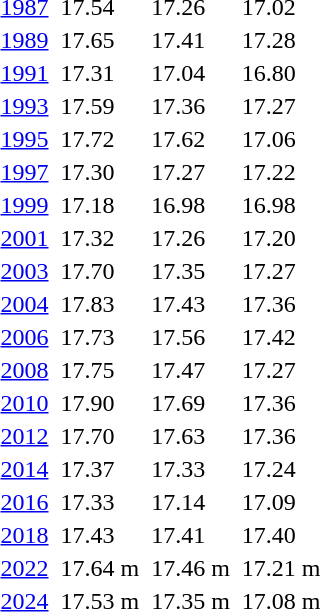<table>
<tr valign="top">
<td><a href='#'>1987</a><br></td>
<td></td>
<td>17.54</td>
<td></td>
<td>17.26</td>
<td></td>
<td>17.02</td>
</tr>
<tr valign="top">
<td><a href='#'>1989</a><br></td>
<td></td>
<td>17.65 </td>
<td></td>
<td>17.41 </td>
<td></td>
<td>17.28 </td>
</tr>
<tr valign="top">
<td><a href='#'>1991</a><br></td>
<td></td>
<td>17.31</td>
<td></td>
<td>17.04</td>
<td></td>
<td>16.80</td>
</tr>
<tr valign="top">
<td><a href='#'>1993</a><br></td>
<td></td>
<td>17.59 </td>
<td></td>
<td>17.36</td>
<td></td>
<td>17.27 </td>
</tr>
<tr valign="top">
<td><a href='#'>1995</a><br></td>
<td></td>
<td>17.72 </td>
<td></td>
<td>17.62 </td>
<td></td>
<td>17.06</td>
</tr>
<tr valign="top">
<td><a href='#'>1997</a><br></td>
<td></td>
<td>17.30 </td>
<td></td>
<td>17.27 </td>
<td></td>
<td>17.22  </td>
</tr>
<tr valign="top">
<td><a href='#'>1999</a><br></td>
<td></td>
<td>17.18 </td>
<td></td>
<td>16.98 </td>
<td></td>
<td>16.98</td>
</tr>
<tr valign="top">
<td><a href='#'>2001</a><br></td>
<td></td>
<td>17.32 </td>
<td></td>
<td>17.26</td>
<td></td>
<td>17.20 </td>
</tr>
<tr valign="top">
<td><a href='#'>2003</a><br></td>
<td></td>
<td>17.70 </td>
<td></td>
<td>17.35 </td>
<td></td>
<td>17.27 </td>
</tr>
<tr valign="top">
<td><a href='#'>2004</a><br></td>
<td></td>
<td>17.83 </td>
<td></td>
<td>17.43</td>
<td></td>
<td>17.36</td>
</tr>
<tr valign="top">
<td><a href='#'>2006</a><br></td>
<td></td>
<td>17.73 </td>
<td></td>
<td>17.56 </td>
<td></td>
<td>17.42 </td>
</tr>
<tr valign="top">
<td><a href='#'>2008</a><br></td>
<td></td>
<td>17.75 </td>
<td></td>
<td>17.47 </td>
<td></td>
<td>17.27</td>
</tr>
<tr valign="top">
<td><a href='#'>2010</a><br></td>
<td></td>
<td>17.90 </td>
<td></td>
<td>17.69 </td>
<td></td>
<td>17.36 </td>
</tr>
<tr valign="top">
<td><a href='#'>2012</a><br></td>
<td></td>
<td>17.70 </td>
<td></td>
<td>17.63 </td>
<td></td>
<td>17.36 </td>
</tr>
<tr valign="top">
<td><a href='#'>2014</a><br></td>
<td></td>
<td>17.37 </td>
<td></td>
<td>17.33</td>
<td></td>
<td>17.24</td>
</tr>
<tr valign="top">
<td><a href='#'>2016</a><br></td>
<td></td>
<td>17.33</td>
<td></td>
<td>17.14 </td>
<td></td>
<td>17.09 </td>
</tr>
<tr valign="top">
<td><a href='#'>2018</a><br></td>
<td></td>
<td>17.43 </td>
<td></td>
<td>17.41 </td>
<td></td>
<td>17.40 </td>
</tr>
<tr valign="top">
<td><a href='#'>2022</a><br></td>
<td></td>
<td>17.64 m </td>
<td></td>
<td>17.46 m </td>
<td></td>
<td>17.21 m </td>
</tr>
<tr valign="top">
<td><a href='#'>2024</a><br></td>
<td></td>
<td>17.53 m</td>
<td></td>
<td>17.35 m</td>
<td></td>
<td>17.08 m</td>
</tr>
</table>
